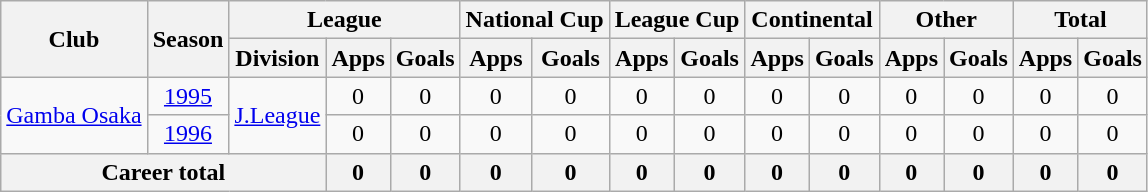<table class="wikitable" style="text-align: center">
<tr>
<th rowspan="2">Club</th>
<th rowspan="2">Season</th>
<th colspan="3">League</th>
<th colspan="2">National Cup</th>
<th colspan="2">League Cup</th>
<th colspan="2">Continental</th>
<th colspan="2">Other</th>
<th colspan="2">Total</th>
</tr>
<tr>
<th>Division</th>
<th>Apps</th>
<th>Goals</th>
<th>Apps</th>
<th>Goals</th>
<th>Apps</th>
<th>Goals</th>
<th>Apps</th>
<th>Goals</th>
<th>Apps</th>
<th>Goals</th>
<th>Apps</th>
<th>Goals</th>
</tr>
<tr>
<td rowspan="2"><a href='#'>Gamba Osaka</a></td>
<td><a href='#'>1995</a></td>
<td rowspan="2"><a href='#'>J.League</a></td>
<td>0</td>
<td>0</td>
<td>0</td>
<td>0</td>
<td>0</td>
<td>0</td>
<td>0</td>
<td>0</td>
<td>0</td>
<td>0</td>
<td>0</td>
<td>0</td>
</tr>
<tr>
<td><a href='#'>1996</a></td>
<td>0</td>
<td>0</td>
<td>0</td>
<td>0</td>
<td>0</td>
<td>0</td>
<td>0</td>
<td>0</td>
<td>0</td>
<td>0</td>
<td>0</td>
<td>0</td>
</tr>
<tr>
<th colspan=3>Career total</th>
<th>0</th>
<th>0</th>
<th>0</th>
<th>0</th>
<th>0</th>
<th>0</th>
<th>0</th>
<th>0</th>
<th>0</th>
<th>0</th>
<th>0</th>
<th>0</th>
</tr>
</table>
